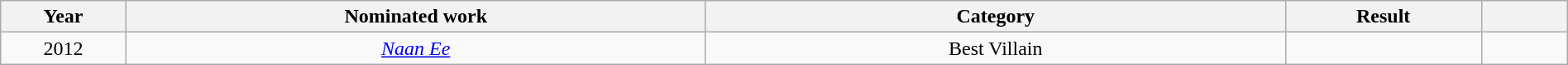<table class="wikitable" width=100%>
<tr>
<th width=8%>Year</th>
<th width=37%>Nominated work</th>
<th width=37%>Category</th>
<th width=12.5%>Result</th>
<th width=5.5%></th>
</tr>
<tr>
<td style="text-align:center;">2012</td>
<td style="text-align: center;"><em><a href='#'>Naan Ee</a></em></td>
<td style="text-align: center;">Best Villain</td>
<td></td>
<td style="text-align: center;"></td>
</tr>
</table>
